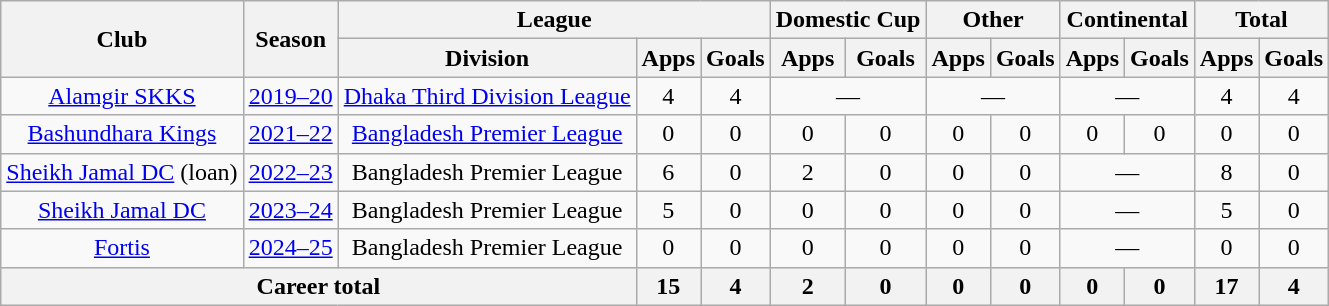<table class="wikitable" style="text-align:center">
<tr>
<th rowspan="2">Club</th>
<th rowspan="2">Season</th>
<th colspan="3">League</th>
<th colspan="2">Domestic Cup</th>
<th colspan="2">Other</th>
<th colspan="2">Continental</th>
<th colspan="2">Total</th>
</tr>
<tr>
<th>Division</th>
<th>Apps</th>
<th>Goals</th>
<th>Apps</th>
<th>Goals</th>
<th>Apps</th>
<th>Goals</th>
<th>Apps</th>
<th>Goals</th>
<th>Apps</th>
<th>Goals</th>
</tr>
<tr>
<td><a href='#'>Alamgir SKKS</a></td>
<td><a href='#'>2019–20</a></td>
<td><a href='#'>Dhaka Third Division League</a></td>
<td>4</td>
<td>4</td>
<td colspan="2">—</td>
<td colspan="2">—</td>
<td colspan="2">—</td>
<td>4</td>
<td>4</td>
</tr>
<tr>
<td><a href='#'>Bashundhara Kings</a></td>
<td><a href='#'>2021–22</a></td>
<td><a href='#'>Bangladesh Premier League</a></td>
<td>0</td>
<td>0</td>
<td>0</td>
<td>0</td>
<td>0</td>
<td>0</td>
<td>0</td>
<td>0</td>
<td>0</td>
<td>0</td>
</tr>
<tr>
<td><a href='#'>Sheikh Jamal DC</a> (loan)</td>
<td><a href='#'>2022–23</a></td>
<td>Bangladesh Premier League</td>
<td>6</td>
<td>0</td>
<td>2</td>
<td>0</td>
<td>0</td>
<td>0</td>
<td colspan="2">—</td>
<td>8</td>
<td>0</td>
</tr>
<tr>
<td><a href='#'>Sheikh Jamal DC</a></td>
<td><a href='#'>2023–24</a></td>
<td>Bangladesh Premier League</td>
<td>5</td>
<td>0</td>
<td>0</td>
<td>0</td>
<td>0</td>
<td>0</td>
<td colspan="2">—</td>
<td>5</td>
<td>0</td>
</tr>
<tr>
<td><a href='#'>Fortis</a></td>
<td><a href='#'>2024–25</a></td>
<td>Bangladesh Premier League</td>
<td>0</td>
<td>0</td>
<td>0</td>
<td>0</td>
<td>0</td>
<td>0</td>
<td colspan="2">—</td>
<td>0</td>
<td>0</td>
</tr>
<tr>
<th colspan="3">Career total</th>
<th>15</th>
<th>4</th>
<th>2</th>
<th>0</th>
<th>0</th>
<th>0</th>
<th>0</th>
<th>0</th>
<th>17</th>
<th>4</th>
</tr>
</table>
